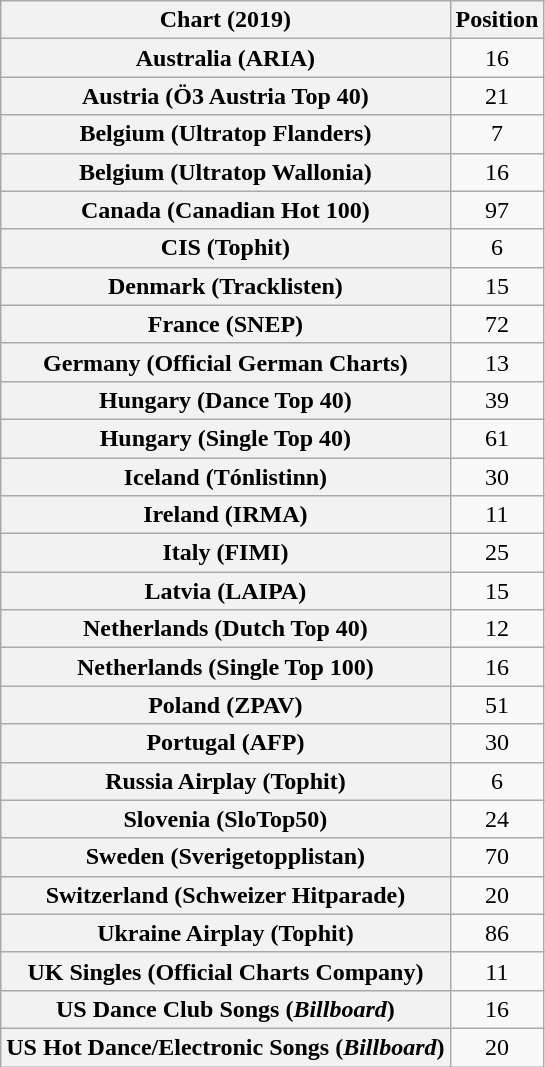<table class="wikitable sortable plainrowheaders" style="text-align:center">
<tr>
<th scope="col">Chart (2019)</th>
<th scope="col">Position</th>
</tr>
<tr>
<th scope="row">Australia (ARIA)</th>
<td>16</td>
</tr>
<tr>
<th scope="row">Austria (Ö3 Austria Top 40)</th>
<td>21</td>
</tr>
<tr>
<th scope="row">Belgium (Ultratop Flanders)</th>
<td>7</td>
</tr>
<tr>
<th scope="row">Belgium (Ultratop Wallonia)</th>
<td>16</td>
</tr>
<tr>
<th scope="row">Canada (Canadian Hot 100)</th>
<td>97</td>
</tr>
<tr>
<th scope="row">CIS (Tophit)</th>
<td>6</td>
</tr>
<tr>
<th scope="row">Denmark (Tracklisten)</th>
<td>15</td>
</tr>
<tr>
<th scope="row">France (SNEP)</th>
<td>72</td>
</tr>
<tr>
<th scope="row">Germany (Official German Charts)</th>
<td>13</td>
</tr>
<tr>
<th scope="row">Hungary (Dance Top 40)</th>
<td>39</td>
</tr>
<tr>
<th scope="row">Hungary (Single Top 40)</th>
<td>61</td>
</tr>
<tr>
<th scope="row">Iceland (Tónlistinn)</th>
<td>30</td>
</tr>
<tr>
<th scope="row">Ireland (IRMA)</th>
<td>11</td>
</tr>
<tr>
<th scope="row">Italy (FIMI)</th>
<td>25</td>
</tr>
<tr>
<th scope="row">Latvia (LAIPA)</th>
<td>15</td>
</tr>
<tr>
<th scope="row">Netherlands (Dutch Top 40)</th>
<td>12</td>
</tr>
<tr>
<th scope="row">Netherlands (Single Top 100)</th>
<td>16</td>
</tr>
<tr>
<th scope="row">Poland (ZPAV)</th>
<td>51</td>
</tr>
<tr>
<th scope="row">Portugal (AFP)</th>
<td>30</td>
</tr>
<tr>
<th scope="row">Russia Airplay (Tophit)</th>
<td>6</td>
</tr>
<tr>
<th scope="row">Slovenia (SloTop50)</th>
<td>24</td>
</tr>
<tr>
<th scope="row">Sweden (Sverigetopplistan)</th>
<td>70</td>
</tr>
<tr>
<th scope="row">Switzerland (Schweizer Hitparade)</th>
<td>20</td>
</tr>
<tr>
<th scope="row">Ukraine Airplay (Tophit)</th>
<td>86</td>
</tr>
<tr>
<th scope="row">UK Singles (Official Charts Company)</th>
<td>11</td>
</tr>
<tr>
<th scope="row">US Dance Club Songs (<em>Billboard</em>)</th>
<td>16</td>
</tr>
<tr>
<th scope="row">US Hot Dance/Electronic Songs (<em>Billboard</em>)</th>
<td>20</td>
</tr>
</table>
